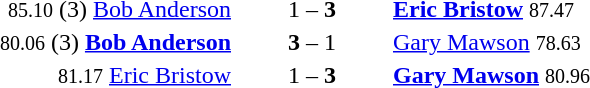<table style="text-align:center">
<tr>
<th width=223></th>
<th width=100></th>
<th width=223></th>
</tr>
<tr>
<td align=right><small>85.10</small> (3) <a href='#'>Bob Anderson</a> </td>
<td>1 – <strong>3</strong></td>
<td align=left> <strong><a href='#'>Eric Bristow</a></strong> <small>87.47</small></td>
</tr>
<tr>
<td align=right><small>80.06</small> (3) <strong><a href='#'>Bob Anderson</a></strong> </td>
<td><strong>3</strong> – 1</td>
<td align=left> <a href='#'>Gary Mawson</a> <small>78.63</small></td>
</tr>
<tr>
<td align=right><small>81.17</small> <a href='#'>Eric Bristow</a> </td>
<td>1 – <strong>3</strong></td>
<td align=left> <strong><a href='#'>Gary Mawson</a></strong> <small>80.96</small></td>
</tr>
</table>
